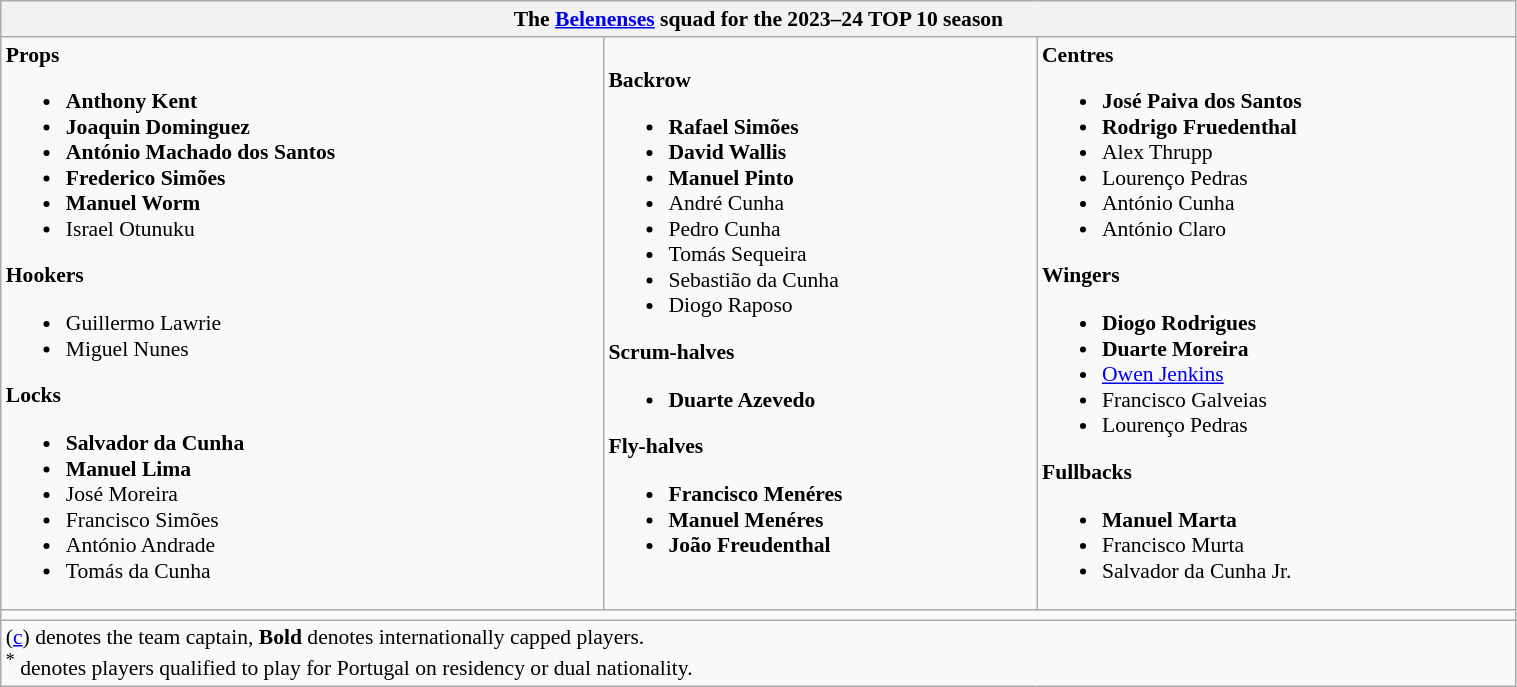<table class="wikitable" style="text-align:left; font-size:90%; width:80%">
<tr>
<th colspan="3">The <strong><a href='#'>Belenenses</a></strong> squad for the 2023–24 TOP 10 season</th>
</tr>
<tr>
<td><strong>Props</strong><br><ul><li> <strong>Anthony Kent</strong></li><li> <strong>Joaquin Dominguez</strong></li><li> <strong>António Machado dos Santos</strong></li><li> <strong>Frederico Simões</strong></li><li> <strong>Manuel Worm</strong></li><li> Israel Otunuku</li></ul><strong>Hookers</strong><ul><li> Guillermo Lawrie</li><li> Miguel Nunes</li></ul><strong>Locks</strong><ul><li> <strong>Salvador da Cunha</strong></li><li> <strong>Manuel Lima</strong></li><li> José Moreira</li><li> Francisco Simões</li><li> António Andrade</li><li> Tomás da Cunha</li></ul></td>
<td><strong>Backrow</strong><br><ul><li> <strong>Rafael Simões</strong></li><li> <strong>David Wallis</strong></li><li> <strong>Manuel Pinto</strong></li><li> André Cunha</li><li> Pedro Cunha</li><li> Tomás Sequeira</li><li> Sebastião da Cunha</li><li> Diogo Raposo</li></ul><strong>Scrum-halves</strong><ul><li> <strong>Duarte Azevedo</strong></li></ul><strong>Fly-halves</strong><ul><li> <strong>Francisco Menéres</strong></li><li> <strong>Manuel Menéres</strong></li><li> <strong>João Freudenthal</strong></li></ul></td>
<td><strong>Centres</strong><br><ul><li> <strong>José Paiva dos Santos</strong></li><li> <strong>Rodrigo Fruedenthal</strong></li><li> Alex Thrupp</li><li> Lourenço Pedras</li><li> António Cunha</li><li> António Claro</li></ul><strong>Wingers</strong><ul><li> <strong>Diogo Rodrigues</strong></li><li> <strong>Duarte Moreira</strong></li><li> <a href='#'>Owen Jenkins</a></li><li> Francisco Galveias</li><li> Lourenço Pedras</li></ul><strong>Fullbacks</strong><ul><li> <strong>Manuel Marta</strong></li><li> Francisco Murta</li><li> Salvador da Cunha Jr.</li></ul></td>
</tr>
<tr>
<td colspan="3"></td>
</tr>
<tr>
<td colspan="3">(<a href='#'>c</a>) denotes the team captain, <strong>Bold</strong> denotes internationally capped players.<br><sup>*</sup> denotes players qualified to play for Portugal on residency or dual nationality.
</td>
</tr>
</table>
